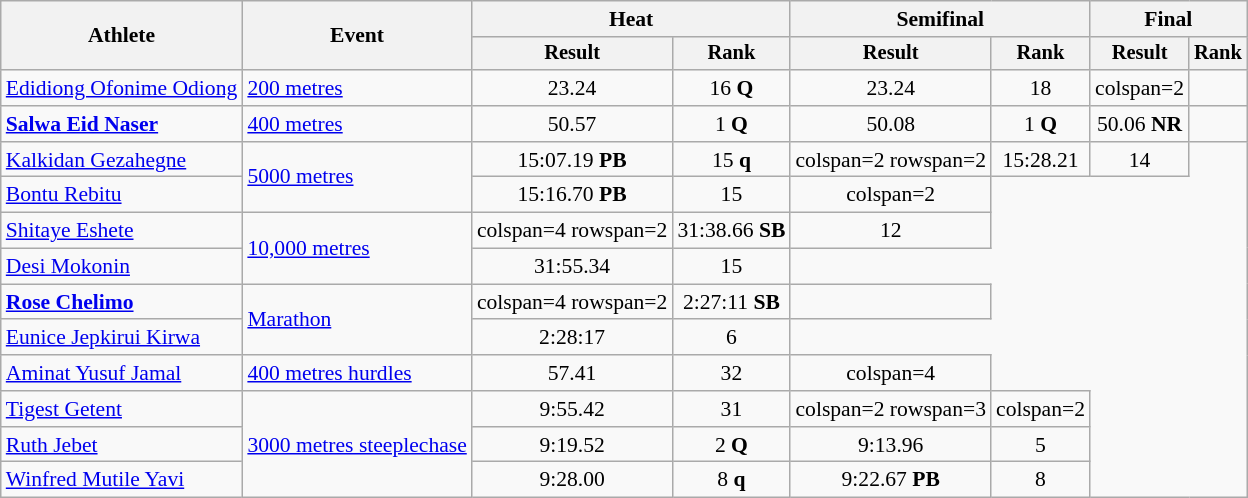<table class="wikitable" style="font-size:90%">
<tr>
<th rowspan="2">Athlete</th>
<th rowspan="2">Event</th>
<th colspan="2">Heat</th>
<th colspan="2">Semifinal</th>
<th colspan="2">Final</th>
</tr>
<tr style="font-size:95%">
<th>Result</th>
<th>Rank</th>
<th>Result</th>
<th>Rank</th>
<th>Result</th>
<th>Rank</th>
</tr>
<tr style=text-align:center>
<td style=text-align:left><a href='#'>Edidiong Ofonime Odiong</a></td>
<td style=text-align:left><a href='#'>200 metres</a></td>
<td>23.24</td>
<td>16 <strong>Q</strong></td>
<td>23.24</td>
<td>18</td>
<td>colspan=2 </td>
</tr>
<tr style=text-align:center>
<td style=text-align:left><strong><a href='#'>Salwa Eid Naser</a></strong></td>
<td style=text-align:left><a href='#'>400 metres</a></td>
<td>50.57</td>
<td>1 <strong>Q</strong></td>
<td>50.08</td>
<td>1 <strong>Q</strong></td>
<td>50.06 <strong>NR</strong></td>
<td></td>
</tr>
<tr style=text-align:center>
<td style=text-align:left><a href='#'>Kalkidan Gezahegne</a></td>
<td style=text-align:left rowspan=2><a href='#'>5000 metres</a></td>
<td>15:07.19 <strong>PB</strong></td>
<td>15 <strong>q</strong></td>
<td>colspan=2 rowspan=2 </td>
<td>15:28.21</td>
<td>14</td>
</tr>
<tr style=text-align:center>
<td style=text-align:left><a href='#'>Bontu Rebitu</a></td>
<td>15:16.70 <strong>PB</strong></td>
<td>15</td>
<td>colspan=2 </td>
</tr>
<tr style=text-align:center>
<td style=text-align:left><a href='#'>Shitaye Eshete</a></td>
<td style=text-align:left rowspan=2><a href='#'>10,000 metres</a></td>
<td>colspan=4 rowspan=2 </td>
<td>31:38.66 <strong>SB</strong></td>
<td>12</td>
</tr>
<tr style=text-align:center>
<td style=text-align:left><a href='#'>Desi Mokonin</a></td>
<td>31:55.34</td>
<td>15</td>
</tr>
<tr style=text-align:center>
<td style=text-align:left><strong><a href='#'>Rose Chelimo</a></strong></td>
<td style=text-align:left rowspan=2><a href='#'>Marathon</a></td>
<td>colspan=4 rowspan=2 </td>
<td>2:27:11 <strong>SB</strong></td>
<td></td>
</tr>
<tr style=text-align:center>
<td style=text-align:left><a href='#'>Eunice Jepkirui Kirwa</a></td>
<td>2:28:17</td>
<td>6</td>
</tr>
<tr style=text-align:center>
<td style=text-align:left><a href='#'>Aminat Yusuf Jamal</a></td>
<td style=text-align:left><a href='#'>400 metres hurdles</a></td>
<td>57.41</td>
<td>32</td>
<td>colspan=4 </td>
</tr>
<tr style=text-align:center>
<td style=text-align:left><a href='#'>Tigest Getent</a></td>
<td style=text-align:left rowspan=3><a href='#'>3000 metres steeplechase</a></td>
<td>9:55.42</td>
<td>31</td>
<td>colspan=2 rowspan=3 </td>
<td>colspan=2 </td>
</tr>
<tr style=text-align:center>
<td style=text-align:left><a href='#'>Ruth Jebet</a></td>
<td>9:19.52</td>
<td>2 <strong>Q</strong></td>
<td>9:13.96</td>
<td>5</td>
</tr>
<tr style=text-align:center>
<td style=text-align:left><a href='#'>Winfred Mutile Yavi</a></td>
<td>9:28.00</td>
<td>8 <strong>q</strong></td>
<td>9:22.67 <strong>PB</strong></td>
<td>8</td>
</tr>
</table>
